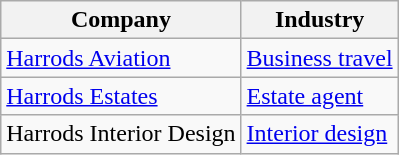<table class="wikitable sortable">
<tr>
<th>Company</th>
<th>Industry</th>
</tr>
<tr>
<td><a href='#'>Harrods Aviation</a></td>
<td><a href='#'>Business travel</a></td>
</tr>
<tr>
<td><a href='#'>Harrods Estates</a></td>
<td><a href='#'>Estate agent</a></td>
</tr>
<tr>
<td>Harrods Interior Design</td>
<td><a href='#'>Interior design</a></td>
</tr>
</table>
